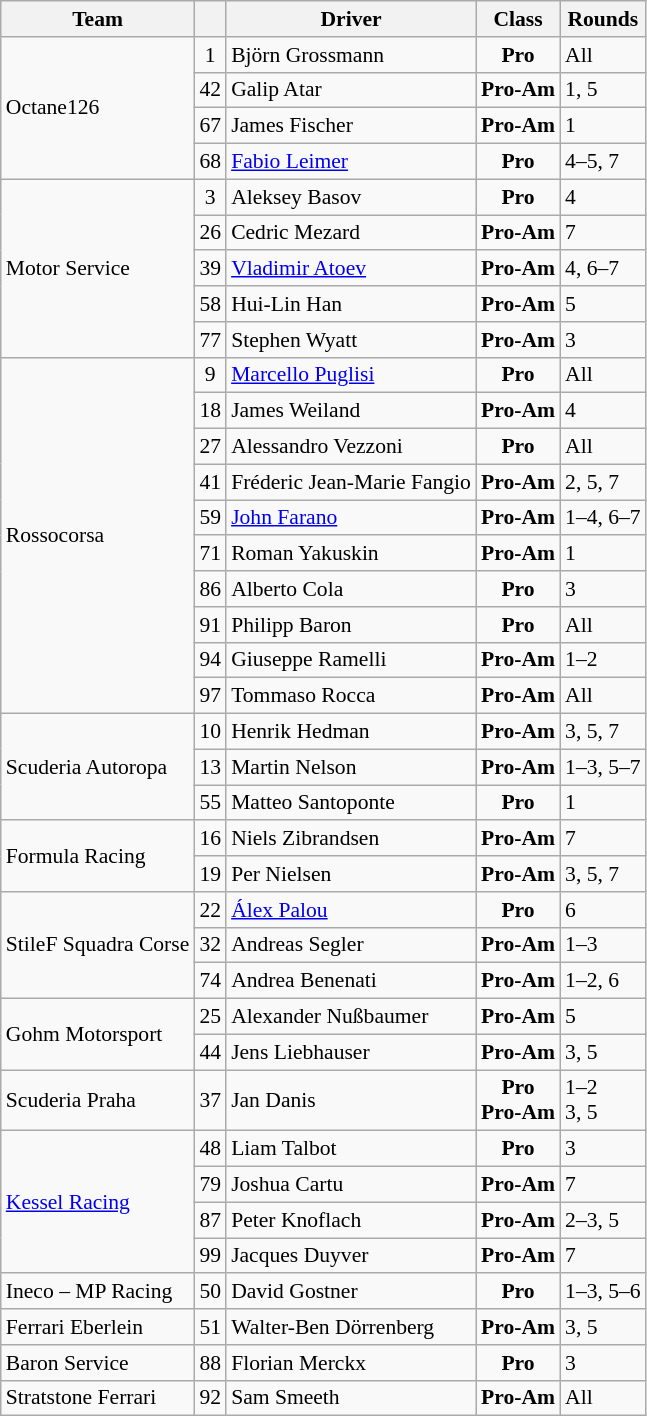<table class="wikitable" style="font-size:90%;">
<tr>
<th>Team</th>
<th></th>
<th>Driver</th>
<th>Class</th>
<th>Rounds</th>
</tr>
<tr>
<td rowspan=4> Octane126</td>
<td align=center>1</td>
<td> Björn Grossmann</td>
<td align=center><strong><span>Pro</span></strong></td>
<td>All</td>
</tr>
<tr>
<td align=center>42</td>
<td> Galip Atar</td>
<td align=center><strong><span>Pro-Am</span></strong></td>
<td>1, 5</td>
</tr>
<tr>
<td align=center>67</td>
<td> James Fischer</td>
<td align=center><strong><span>Pro-Am</span></strong></td>
<td>1</td>
</tr>
<tr>
<td align=center>68</td>
<td> <a href='#'>Fabio Leimer</a></td>
<td align=center><strong><span>Pro</span></strong></td>
<td>4–5, 7</td>
</tr>
<tr>
<td rowspan=5> Motor Service</td>
<td align=center>3</td>
<td> Aleksey Basov</td>
<td align=center><strong><span>Pro</span></strong></td>
<td>4</td>
</tr>
<tr>
<td align=center>26</td>
<td> Cedric Mezard</td>
<td align=center><strong><span>Pro-Am</span></strong></td>
<td>7</td>
</tr>
<tr>
<td align=center>39</td>
<td> <a href='#'>Vladimir Atoev</a></td>
<td align=center><strong><span>Pro-Am</span></strong></td>
<td>4, 6–7</td>
</tr>
<tr>
<td align=center>58</td>
<td> Hui-Lin Han</td>
<td align=center><strong><span>Pro-Am</span></strong></td>
<td>5</td>
</tr>
<tr>
<td align=center>77</td>
<td> Stephen Wyatt</td>
<td align=center><strong><span>Pro-Am</span></strong></td>
<td>3</td>
</tr>
<tr>
<td rowspan=10> Rossocorsa</td>
<td align=center>9</td>
<td> <a href='#'>Marcello Puglisi</a></td>
<td align=center><strong><span>Pro</span></strong></td>
<td>All</td>
</tr>
<tr>
<td align=center>18</td>
<td> James Weiland</td>
<td align=center><strong><span>Pro-Am</span></strong></td>
<td>4</td>
</tr>
<tr>
<td align=center>27</td>
<td> Alessandro Vezzoni</td>
<td align=center><strong><span>Pro</span></strong></td>
<td>All</td>
</tr>
<tr>
<td align=center>41</td>
<td> Fréderic Jean-Marie Fangio</td>
<td align=center><strong><span>Pro-Am</span></strong></td>
<td>2, 5, 7</td>
</tr>
<tr>
<td align=center>59</td>
<td> <a href='#'>John Farano</a></td>
<td align=center><strong><span>Pro-Am</span></strong></td>
<td>1–4, 6–7</td>
</tr>
<tr>
<td align=center>71</td>
<td> Roman Yakuskin</td>
<td align=center><strong><span>Pro-Am</span></strong></td>
<td>1</td>
</tr>
<tr>
<td align=center>86</td>
<td> Alberto Cola</td>
<td align=center><strong><span>Pro</span></strong></td>
<td>3</td>
</tr>
<tr>
<td align=center>91</td>
<td> Philipp Baron</td>
<td align=center><strong><span>Pro</span></strong></td>
<td>All</td>
</tr>
<tr>
<td align=center>94</td>
<td> Giuseppe Ramelli</td>
<td align=center><strong><span>Pro-Am</span></strong></td>
<td>1–2</td>
</tr>
<tr>
<td align=center>97</td>
<td> Tommaso Rocca</td>
<td align=center><strong><span>Pro-Am</span></strong></td>
<td>All</td>
</tr>
<tr>
<td rowspan=3> Scuderia Autoropa</td>
<td align=center>10</td>
<td> Henrik Hedman</td>
<td align=center><strong><span>Pro-Am</span></strong></td>
<td>3, 5, 7</td>
</tr>
<tr>
<td align=center>13</td>
<td> Martin Nelson</td>
<td align=center><strong><span>Pro-Am</span></strong></td>
<td>1–3, 5–7</td>
</tr>
<tr>
<td align=center>55</td>
<td> Matteo Santoponte</td>
<td align=center><strong><span>Pro</span></strong></td>
<td>1</td>
</tr>
<tr>
<td rowspan=2> Formula Racing</td>
<td align=center>16</td>
<td> Niels Zibrandsen</td>
<td align=center><strong><span>Pro-Am</span></strong></td>
<td>7</td>
</tr>
<tr>
<td align=center>19</td>
<td> Per Nielsen</td>
<td align=center><strong><span>Pro-Am</span></strong></td>
<td>3, 5, 7</td>
</tr>
<tr>
<td rowspan=3> StileF Squadra Corse</td>
<td align=center>22</td>
<td> <a href='#'>Álex Palou</a></td>
<td align=center><strong><span>Pro</span></strong></td>
<td>6</td>
</tr>
<tr>
<td align=center>32</td>
<td> Andreas Segler</td>
<td align=center><strong><span>Pro-Am</span></strong></td>
<td>1–3</td>
</tr>
<tr>
<td align=center>74</td>
<td> Andrea Benenati</td>
<td align=center><strong><span>Pro-Am</span></strong></td>
<td>1–2, 6</td>
</tr>
<tr>
<td rowspan=2> Gohm Motorsport</td>
<td align=center>25</td>
<td> Alexander Nußbaumer</td>
<td align=center><strong><span>Pro-Am</span></strong></td>
<td>5</td>
</tr>
<tr>
<td align=center>44</td>
<td> Jens Liebhauser</td>
<td align=center><strong><span>Pro-Am</span></strong></td>
<td>3, 5</td>
</tr>
<tr>
<td> Scuderia Praha</td>
<td align=center>37</td>
<td> Jan Danis</td>
<td align=center><strong><span>Pro</span></strong><br><strong><span>Pro-Am</span></strong></td>
<td>1–2<br>3, 5</td>
</tr>
<tr>
<td rowspan=4> <a href='#'>Kessel Racing</a></td>
<td align=center>48</td>
<td> Liam Talbot</td>
<td align=center><strong><span>Pro</span></strong></td>
<td>3</td>
</tr>
<tr>
<td align=center>79</td>
<td> Joshua Cartu</td>
<td align=center><strong><span>Pro-Am</span></strong></td>
<td>7</td>
</tr>
<tr>
<td align=center>87</td>
<td> Peter Knoflach</td>
<td align=center><strong><span>Pro-Am</span></strong></td>
<td>2–3, 5</td>
</tr>
<tr>
<td align=center>99</td>
<td> Jacques Duyver</td>
<td align=center><strong><span>Pro-Am</span></strong></td>
<td>7</td>
</tr>
<tr>
<td> Ineco – MP Racing</td>
<td align=center>50</td>
<td> David Gostner</td>
<td align=center><strong><span>Pro</span></strong></td>
<td>1–3, 5–6</td>
</tr>
<tr>
<td> Ferrari Eberlein</td>
<td align=center>51</td>
<td> Walter-Ben Dörrenberg</td>
<td align=center><strong><span>Pro-Am</span></strong></td>
<td>3, 5</td>
</tr>
<tr>
<td> Baron Service</td>
<td align=center>88</td>
<td> Florian Merckx</td>
<td align=center><strong><span>Pro</span></strong></td>
<td>3</td>
</tr>
<tr>
<td> Stratstone Ferrari</td>
<td align=center>92</td>
<td> Sam Smeeth</td>
<td align=center><strong><span>Pro-Am</span></strong></td>
<td>All</td>
</tr>
</table>
